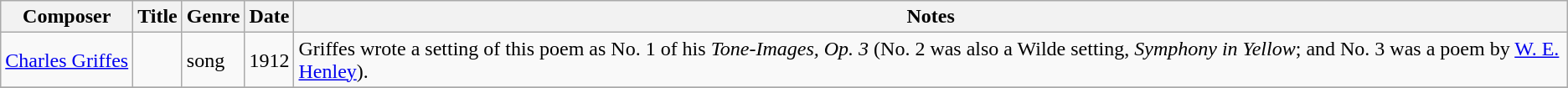<table class="wikitable sortable" style="text-align: left">
<tr>
<th>Composer</th>
<th>Title</th>
<th>Genre</th>
<th>Date</th>
<th>Notes</th>
</tr>
<tr>
<td><a href='#'>Charles Griffes</a></td>
<td></td>
<td>song</td>
<td>1912</td>
<td>Griffes wrote a setting of this poem as No. 1 of his <em>Tone-Images, Op. 3</em> (No. 2 was also a Wilde setting, <em>Symphony in Yellow</em>; and No. 3 was a poem by <a href='#'>W. E. Henley</a>).</td>
</tr>
<tr>
</tr>
</table>
